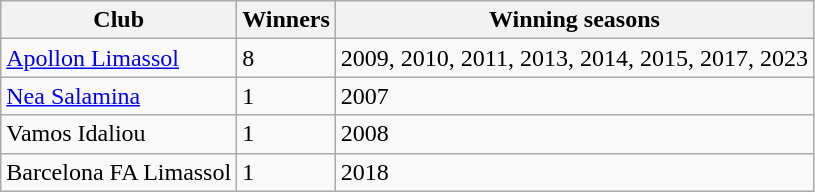<table class="wikitable">
<tr>
<th>Club</th>
<th>Winners</th>
<th>Winning seasons</th>
</tr>
<tr>
<td><a href='#'>Apollon Limassol</a></td>
<td>8</td>
<td>2009, 2010, 2011, 2013, 2014, 2015, 2017, 2023</td>
</tr>
<tr>
<td><a href='#'>Nea Salamina</a></td>
<td>1</td>
<td>2007</td>
</tr>
<tr>
<td>Vamos Idaliou</td>
<td>1</td>
<td>2008</td>
</tr>
<tr>
<td>Barcelona FA Limassol</td>
<td>1</td>
<td>2018</td>
</tr>
</table>
